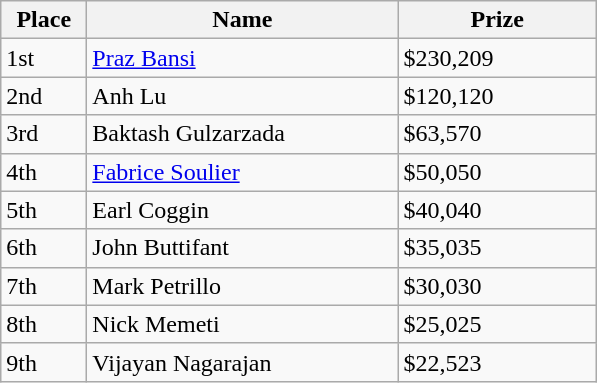<table class="wikitable">
<tr>
<th width="50">Place</th>
<th width="200">Name</th>
<th width="125">Prize</th>
</tr>
<tr>
<td>1st</td>
<td><a href='#'>Praz Bansi</a></td>
<td>$230,209</td>
</tr>
<tr>
<td>2nd</td>
<td>Anh Lu</td>
<td>$120,120</td>
</tr>
<tr>
<td>3rd</td>
<td>Baktash Gulzarzada</td>
<td>$63,570</td>
</tr>
<tr>
<td>4th</td>
<td><a href='#'>Fabrice Soulier</a></td>
<td>$50,050</td>
</tr>
<tr>
<td>5th</td>
<td>Earl Coggin</td>
<td>$40,040</td>
</tr>
<tr>
<td>6th</td>
<td>John Buttifant</td>
<td>$35,035</td>
</tr>
<tr>
<td>7th</td>
<td>Mark Petrillo</td>
<td>$30,030</td>
</tr>
<tr>
<td>8th</td>
<td>Nick Memeti</td>
<td>$25,025</td>
</tr>
<tr>
<td>9th</td>
<td>Vijayan Nagarajan</td>
<td>$22,523</td>
</tr>
</table>
